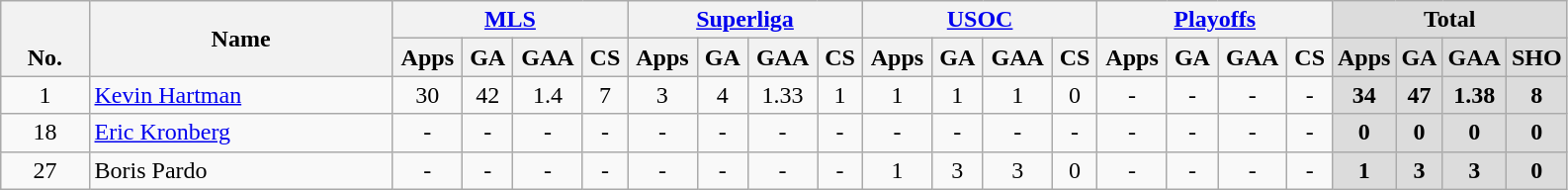<table class="wikitable" style="text-align:center">
<tr>
<th rowspan="2" valign="bottom">No.</th>
<th rowspan="2">Name</th>
<th colspan="4" width=15% align="center"><a href='#'>MLS</a></th>
<th colspan="4" width=15% align="center"><a href='#'>Superliga</a></th>
<th colspan="4" width=15% align="center"><a href='#'>USOC</a></th>
<th colspan="4" width=15% align="center"><a href='#'>Playoffs</a></th>
<th colspan="4" width=15% align="center" style="background: #DCDCDC">Total</th>
</tr>
<tr>
<th>Apps</th>
<th>GA</th>
<th>GAA</th>
<th>CS</th>
<th>Apps</th>
<th>GA</th>
<th>GAA</th>
<th>CS</th>
<th>Apps</th>
<th>GA</th>
<th>GAA</th>
<th>CS</th>
<th>Apps</th>
<th>GA</th>
<th>GAA</th>
<th>CS</th>
<th style="background: #DCDCDC">Apps</th>
<th style="background: #DCDCDC">GA</th>
<th style="background: #DCDCDC">GAA</th>
<th style="background: #DCDCDC">SHO</th>
</tr>
<tr>
<td align="center">1</td>
<td align="left"> <a href='#'>Kevin Hartman</a></td>
<td>30</td>
<td>42</td>
<td>1.4</td>
<td>7</td>
<td>3</td>
<td>4</td>
<td>1.33</td>
<td>1</td>
<td>1</td>
<td>1</td>
<td>1</td>
<td>0</td>
<td>-</td>
<td>-</td>
<td>-</td>
<td>-</td>
<td style="background: #DCDCDC"><strong>34</strong></td>
<td style="background: #DCDCDC"><strong>47</strong></td>
<td style="background: #DCDCDC"><strong>1.38</strong></td>
<td style="background: #DCDCDC"><strong>8</strong></td>
</tr>
<tr>
<td align="center">18</td>
<td align="left"> <a href='#'>Eric Kronberg</a></td>
<td>-</td>
<td>-</td>
<td>-</td>
<td>-</td>
<td>-</td>
<td>-</td>
<td>-</td>
<td>-</td>
<td>-</td>
<td>-</td>
<td>-</td>
<td>-</td>
<td>-</td>
<td>-</td>
<td>-</td>
<td>-</td>
<td style="background: #DCDCDC"><strong>0</strong></td>
<td style="background: #DCDCDC"><strong>0</strong></td>
<td style="background: #DCDCDC"><strong>0</strong></td>
<td style="background: #DCDCDC"><strong>0</strong></td>
</tr>
<tr>
<td align="center">27</td>
<td align="left"> Boris Pardo</td>
<td>-</td>
<td>-</td>
<td>-</td>
<td>-</td>
<td>-</td>
<td>-</td>
<td>-</td>
<td>-</td>
<td>1</td>
<td>3</td>
<td>3</td>
<td>0</td>
<td>-</td>
<td>-</td>
<td>-</td>
<td>-</td>
<td style="background: #DCDCDC"><strong>1</strong></td>
<td style="background: #DCDCDC"><strong>3</strong></td>
<td style="background: #DCDCDC"><strong>3</strong></td>
<td style="background: #DCDCDC"><strong>0</strong></td>
</tr>
</table>
